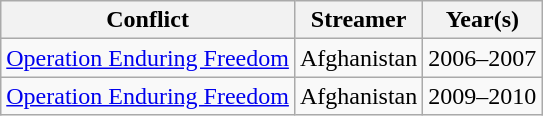<table class=wikitable>
<tr>
<th>Conflict</th>
<th>Streamer</th>
<th>Year(s)</th>
</tr>
<tr>
<td><a href='#'>Operation Enduring Freedom</a></td>
<td>Afghanistan</td>
<td>2006–2007</td>
</tr>
<tr>
<td><a href='#'>Operation Enduring Freedom</a></td>
<td>Afghanistan</td>
<td>2009–2010</td>
</tr>
</table>
